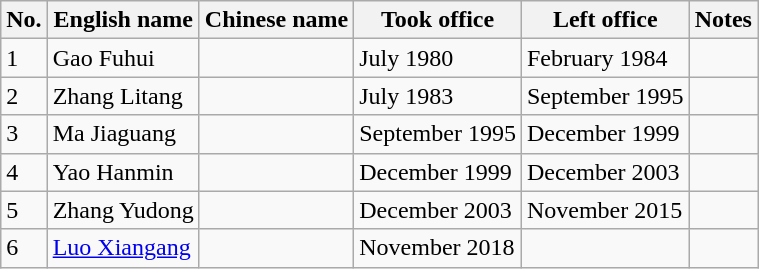<table class="wikitable">
<tr>
<th>No.</th>
<th>English name</th>
<th>Chinese name</th>
<th>Took office</th>
<th>Left office</th>
<th>Notes</th>
</tr>
<tr>
<td>1</td>
<td>Gao Fuhui</td>
<td></td>
<td>July 1980</td>
<td>February 1984</td>
<td></td>
</tr>
<tr>
<td>2</td>
<td>Zhang Litang</td>
<td></td>
<td>July 1983</td>
<td>September 1995</td>
<td></td>
</tr>
<tr>
<td>3</td>
<td>Ma Jiaguang</td>
<td></td>
<td>September 1995</td>
<td>December 1999</td>
<td></td>
</tr>
<tr>
<td>4</td>
<td>Yao Hanmin</td>
<td></td>
<td>December 1999</td>
<td>December 2003</td>
<td></td>
</tr>
<tr>
<td>5</td>
<td>Zhang Yudong</td>
<td></td>
<td>December 2003</td>
<td>November 2015</td>
<td></td>
</tr>
<tr>
<td>6</td>
<td><a href='#'>Luo Xiangang</a></td>
<td></td>
<td>November 2018</td>
<td></td>
<td></td>
</tr>
</table>
